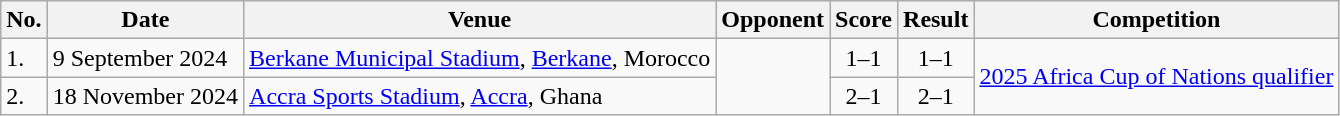<table class="wikitable">
<tr>
<th>No.</th>
<th>Date</th>
<th>Venue</th>
<th>Opponent</th>
<th>Score</th>
<th>Result</th>
<th>Competition</th>
</tr>
<tr>
<td>1.</td>
<td>9 September 2024</td>
<td><a href='#'>Berkane Municipal Stadium</a>, <a href='#'>Berkane</a>, Morocco</td>
<td rowspan=2></td>
<td align=center>1–1</td>
<td align=center>1–1</td>
<td rowspan=2><a href='#'>2025 Africa Cup of Nations qualifier</a></td>
</tr>
<tr>
<td>2.</td>
<td>18 November 2024</td>
<td><a href='#'>Accra Sports Stadium</a>, <a href='#'>Accra</a>, Ghana</td>
<td align=center>2–1</td>
<td align=center>2–1</td>
</tr>
</table>
